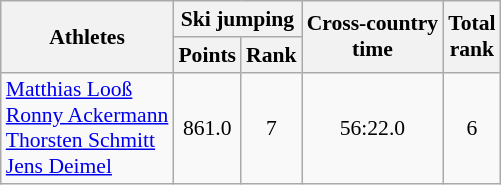<table class="wikitable" border="1" style="font-size:90%">
<tr>
<th rowspan="2">Athletes</th>
<th colspan="2">Ski jumping</th>
<th rowspan="2">Cross-country <br> time</th>
<th rowspan="2">Total <br> rank</th>
</tr>
<tr>
<th>Points</th>
<th>Rank</th>
</tr>
<tr>
<td><a href='#'>Matthias Looß</a><br><a href='#'>Ronny Ackermann</a><br><a href='#'>Thorsten Schmitt</a><br><a href='#'>Jens Deimel</a></td>
<td align=center>861.0</td>
<td align=center>7</td>
<td align=center>56:22.0</td>
<td align=center>6</td>
</tr>
</table>
